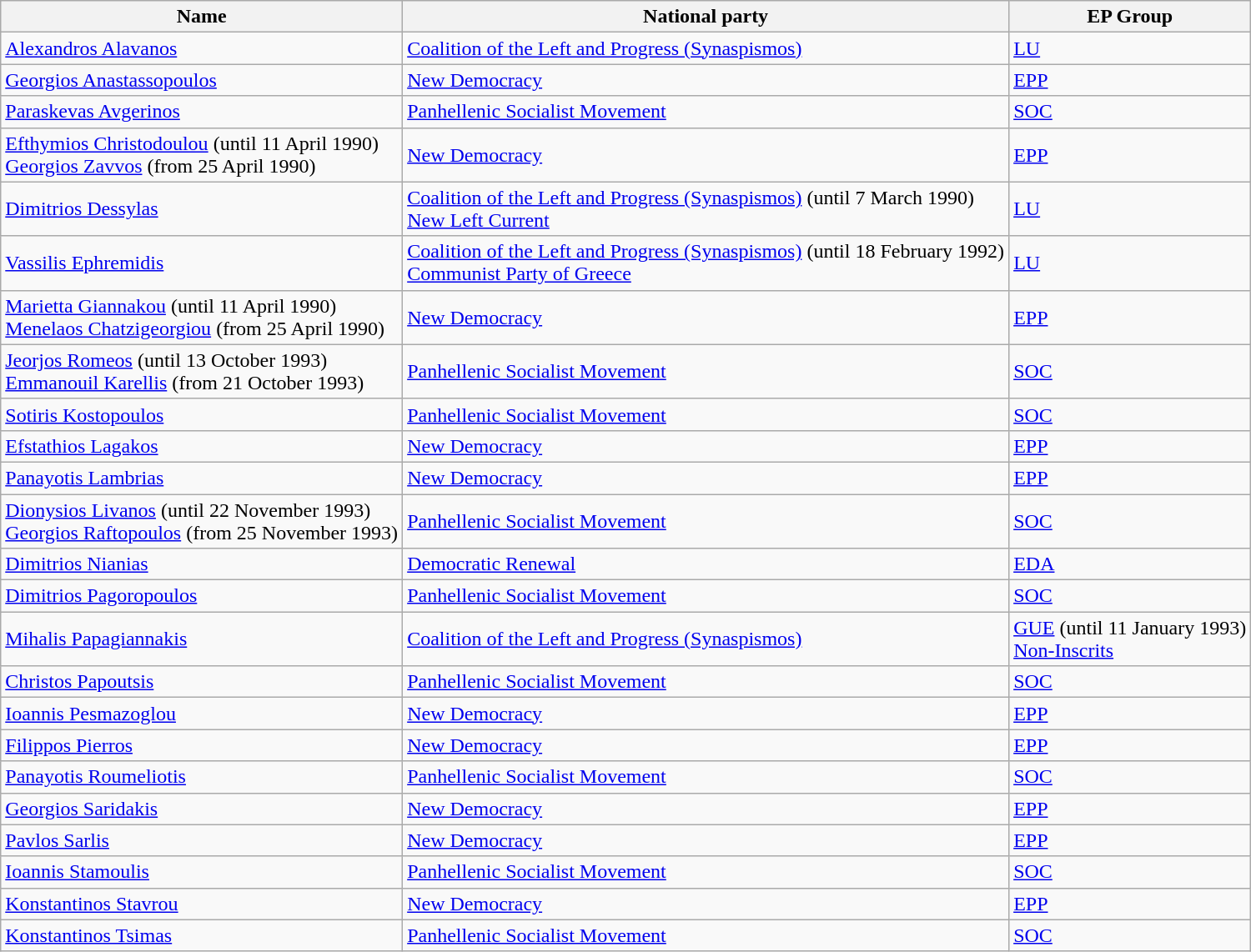<table class="sortable wikitable">
<tr>
<th>Name</th>
<th>National party</th>
<th>EP Group</th>
</tr>
<tr>
<td><a href='#'>Alexandros Alavanos</a></td>
<td> <a href='#'>Coalition of the Left and Progress (Synaspismos)</a></td>
<td> <a href='#'>LU</a></td>
</tr>
<tr>
<td><a href='#'>Georgios Anastassopoulos</a></td>
<td> <a href='#'>New Democracy</a></td>
<td> <a href='#'>EPP</a></td>
</tr>
<tr>
<td><a href='#'>Paraskevas Avgerinos</a></td>
<td> <a href='#'>Panhellenic Socialist Movement</a></td>
<td> <a href='#'>SOC</a></td>
</tr>
<tr>
<td><a href='#'>Efthymios Christodoulou</a> (until 11 April 1990)<br><a href='#'>Georgios Zavvos</a> (from 25 April 1990)</td>
<td> <a href='#'>New Democracy</a></td>
<td> <a href='#'>EPP</a></td>
</tr>
<tr>
<td><a href='#'>Dimitrios Dessylas</a></td>
<td> <a href='#'>Coalition of the Left and Progress (Synaspismos)</a> (until 7 March 1990)<br> <a href='#'>New Left Current</a></td>
<td> <a href='#'>LU</a></td>
</tr>
<tr>
<td><a href='#'>Vassilis Ephremidis</a></td>
<td> <a href='#'>Coalition of the Left and Progress (Synaspismos)</a> (until 18 February 1992)<br> <a href='#'>Communist Party of Greece</a></td>
<td> <a href='#'>LU</a></td>
</tr>
<tr>
<td><a href='#'>Marietta Giannakou</a> (until 11 April 1990)<br><a href='#'>Menelaos Chatzigeorgiou</a> (from 25 April 1990)</td>
<td> <a href='#'>New Democracy</a></td>
<td> <a href='#'>EPP</a></td>
</tr>
<tr>
<td><a href='#'>Jeorjos Romeos</a> (until 13 October 1993)<br><a href='#'>Emmanouil Karellis</a> (from 21 October 1993)</td>
<td> <a href='#'>Panhellenic Socialist Movement</a></td>
<td> <a href='#'>SOC</a></td>
</tr>
<tr>
<td><a href='#'>Sotiris Kostopoulos</a></td>
<td> <a href='#'>Panhellenic Socialist Movement</a></td>
<td> <a href='#'>SOC</a></td>
</tr>
<tr>
<td><a href='#'>Efstathios Lagakos</a></td>
<td> <a href='#'>New Democracy</a></td>
<td> <a href='#'>EPP</a></td>
</tr>
<tr>
<td><a href='#'>Panayotis Lambrias</a></td>
<td> <a href='#'>New Democracy</a></td>
<td> <a href='#'>EPP</a></td>
</tr>
<tr>
<td><a href='#'>Dionysios Livanos</a> (until 22 November 1993)<br><a href='#'>Georgios Raftopoulos</a> (from 25 November 1993)</td>
<td> <a href='#'>Panhellenic Socialist Movement</a></td>
<td> <a href='#'>SOC</a></td>
</tr>
<tr>
<td><a href='#'>Dimitrios Nianias</a></td>
<td> <a href='#'>Democratic Renewal</a></td>
<td> <a href='#'>EDA</a></td>
</tr>
<tr>
<td><a href='#'>Dimitrios Pagoropoulos</a></td>
<td> <a href='#'>Panhellenic Socialist Movement</a></td>
<td> <a href='#'>SOC</a></td>
</tr>
<tr>
<td><a href='#'>Mihalis Papagiannakis</a></td>
<td> <a href='#'>Coalition of the Left and Progress (Synaspismos)</a></td>
<td> <a href='#'>GUE</a> (until 11 January 1993)<br> <a href='#'>Non-Inscrits</a></td>
</tr>
<tr>
<td><a href='#'>Christos Papoutsis</a></td>
<td> <a href='#'>Panhellenic Socialist Movement</a></td>
<td> <a href='#'>SOC</a></td>
</tr>
<tr>
<td><a href='#'>Ioannis Pesmazoglou</a></td>
<td> <a href='#'>New Democracy</a></td>
<td> <a href='#'>EPP</a></td>
</tr>
<tr>
<td><a href='#'>Filippos Pierros</a></td>
<td> <a href='#'>New Democracy</a></td>
<td> <a href='#'>EPP</a></td>
</tr>
<tr>
<td><a href='#'>Panayotis Roumeliotis</a></td>
<td> <a href='#'>Panhellenic Socialist Movement</a></td>
<td> <a href='#'>SOC</a></td>
</tr>
<tr>
<td><a href='#'>Georgios Saridakis</a></td>
<td> <a href='#'>New Democracy</a></td>
<td> <a href='#'>EPP</a></td>
</tr>
<tr>
<td><a href='#'>Pavlos Sarlis</a></td>
<td> <a href='#'>New Democracy</a></td>
<td> <a href='#'>EPP</a></td>
</tr>
<tr>
<td><a href='#'>Ioannis Stamoulis</a></td>
<td> <a href='#'>Panhellenic Socialist Movement</a></td>
<td> <a href='#'>SOC</a></td>
</tr>
<tr>
<td><a href='#'>Konstantinos Stavrou</a></td>
<td> <a href='#'>New Democracy</a></td>
<td> <a href='#'>EPP</a></td>
</tr>
<tr>
<td><a href='#'>Konstantinos Tsimas</a></td>
<td> <a href='#'>Panhellenic Socialist Movement</a></td>
<td> <a href='#'>SOC</a></td>
</tr>
</table>
